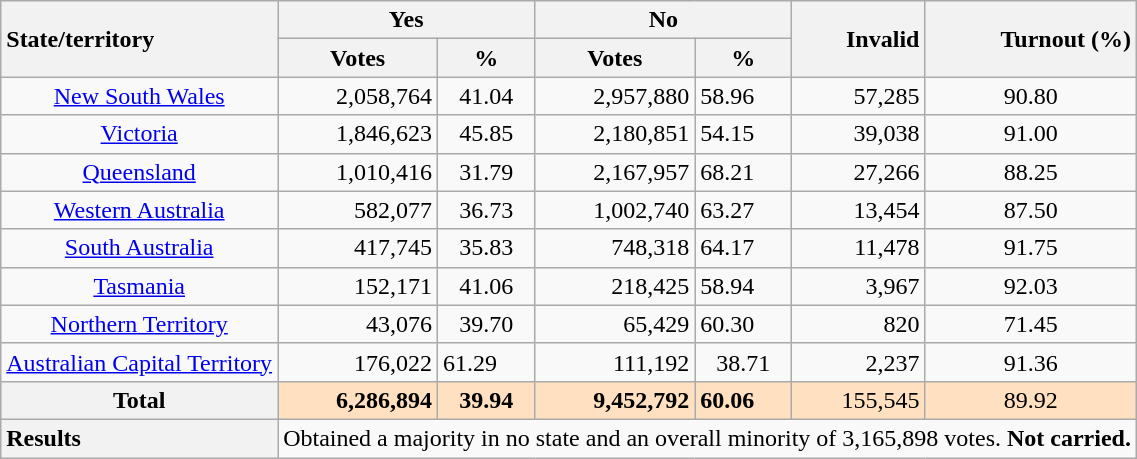<table class="wikitable sortable">
<tr>
<th rowspan="2" style="text-align:left;">State/territory</th>
<th colspan="2" align="center">Yes</th>
<th colspan="2" align="center">No</th>
<th rowspan="2" style="text-align:right;">Invalid</th>
<th rowspan="2" style="text-align:right;">Turnout (%)</th>
</tr>
<tr>
<th align="center">Votes</th>
<th align="center">%</th>
<th align="center">Votes</th>
<th align="center">%</th>
</tr>
<tr>
<td align="center"><a href='#'>New South Wales</a></td>
<td style="text-align:right;">2,058,764</td>
<td align="center">41.04</td>
<td style="text-align:right;">2,957,880</td>
<td> 58.96</td>
<td style="text-align:right;">57,285</td>
<td align="center">90.80</td>
</tr>
<tr>
<td align="center"><a href='#'>Victoria</a></td>
<td style="text-align:right;">1,846,623</td>
<td align="center">45.85</td>
<td style="text-align:right;">2,180,851</td>
<td> 54.15</td>
<td style="text-align:right;">39,038</td>
<td align="center">91.00</td>
</tr>
<tr>
<td align="center"><a href='#'>Queensland</a></td>
<td style="text-align:right;">1,010,416</td>
<td align="center">31.79</td>
<td style="text-align:right;">2,167,957</td>
<td> 68.21</td>
<td style="text-align:right;">27,266</td>
<td align="center">88.25</td>
</tr>
<tr>
<td align="center"><a href='#'>Western Australia</a></td>
<td style="text-align:right;">582,077</td>
<td align="center">36.73</td>
<td style="text-align:right;">1,002,740</td>
<td> 63.27</td>
<td style="text-align:right;">13,454</td>
<td align="center">87.50</td>
</tr>
<tr>
<td align="center"><a href='#'>South Australia</a></td>
<td style="text-align:right;">417,745</td>
<td align="center">35.83</td>
<td style="text-align:right;">748,318</td>
<td> 64.17</td>
<td style="text-align:right;">11,478</td>
<td align="center">91.75</td>
</tr>
<tr>
<td align="center"><a href='#'>Tasmania</a></td>
<td style="text-align:right;">152,171</td>
<td align="center">41.06</td>
<td style="text-align:right;">218,425</td>
<td> 58.94</td>
<td style="text-align:right;">3,967</td>
<td align="center">92.03</td>
</tr>
<tr>
<td align="center"><a href='#'>Northern Territory</a></td>
<td style="text-align:right;">43,076</td>
<td align="center">39.70</td>
<td style="text-align:right;">65,429</td>
<td> 60.30</td>
<td style="text-align:right;">820</td>
<td align="center">71.45</td>
</tr>
<tr>
<td align="center"><a href='#'>Australian Capital Territory</a></td>
<td style="text-align:right;">176,022</td>
<td> 61.29</td>
<td style="text-align:right;">111,192</td>
<td align="center">38.71</td>
<td style="text-align:right;">2,237</td>
<td align="center">91.36</td>
</tr>
<tr style="background:#ffe0c0;">
<th align="center">Total</th>
<td nowrap="" align="right"><strong>6,286,894</strong></td>
<td style="white-space:nowrap;" align="center"><strong>39.94</strong></td>
<td nowrap="" align="right"><strong>9,452,792</strong></td>
<td> <strong>60.06</strong></td>
<td nowrap="" align="right">155,545</td>
<td align="center">89.92</td>
</tr>
<tr>
<th style="text-align:left;">Results</th>
<td colspan="6">Obtained a majority in no state and an overall minority of 3,165,898 votes. <strong>Not carried.</strong></td>
</tr>
</table>
